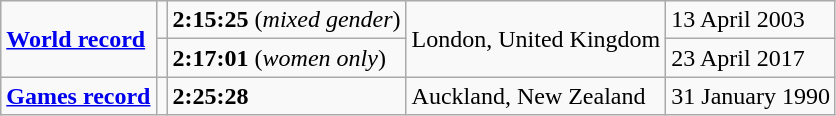<table class="wikitable">
<tr>
<td rowspan=2><a href='#'><strong>World record</strong></a></td>
<td></td>
<td><strong>2:15:25</strong> (<em>mixed gender</em>)</td>
<td rowspan=2>London, United Kingdom</td>
<td>13 April 2003</td>
</tr>
<tr>
<td></td>
<td><strong>2:17:01</strong> (<em>women only</em>)</td>
<td>23 April 2017</td>
</tr>
<tr>
<td><a href='#'><strong>Games record</strong></a></td>
<td></td>
<td><strong>2:25:28</strong></td>
<td>Auckland, New Zealand</td>
<td>31 January 1990</td>
</tr>
</table>
